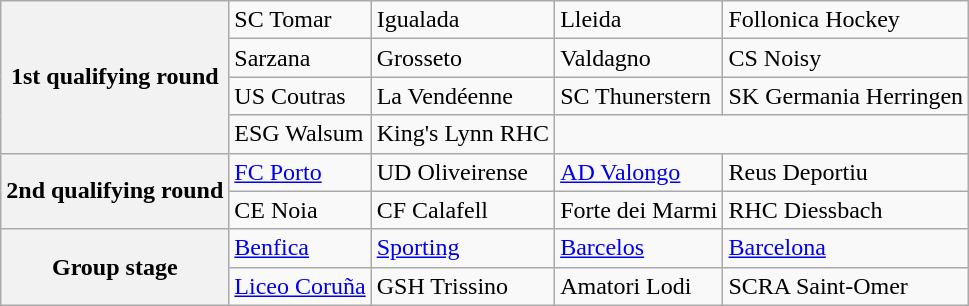<table class="wikitable">
<tr>
<th rowspan="4">1st qualifying round</th>
<td> SC Tomar</td>
<td> Igualada</td>
<td> Lleida</td>
<td> Follonica Hockey</td>
</tr>
<tr>
<td> Sarzana</td>
<td> Grosseto</td>
<td> Valdagno</td>
<td> CS Noisy</td>
</tr>
<tr>
<td> US Coutras</td>
<td> La Vendéenne</td>
<td> SC Thunerstern</td>
<td> SK Germania Herringen</td>
</tr>
<tr>
<td> ESG Walsum</td>
<td> King's Lynn RHC</td>
</tr>
<tr>
<th rowspan="2">2nd qualifying round</th>
<td> <a href='#'>FC Porto</a></td>
<td> UD Oliveirense</td>
<td> <a href='#'>AD Valongo</a></td>
<td> Reus Deportiu</td>
</tr>
<tr>
<td> CE Noia</td>
<td> CF Calafell</td>
<td> Forte dei Marmi</td>
<td> RHC Diessbach</td>
</tr>
<tr>
<th rowspan="2">Group stage</th>
<td> <a href='#'>Benfica</a></td>
<td> <a href='#'>Sporting</a></td>
<td> <a href='#'>Barcelos</a></td>
<td> <a href='#'>Barcelona</a></td>
</tr>
<tr>
<td> <a href='#'>Liceo Coruña</a></td>
<td> GSH Trissino</td>
<td> Amatori Lodi</td>
<td> SCRA Saint-Omer</td>
</tr>
</table>
